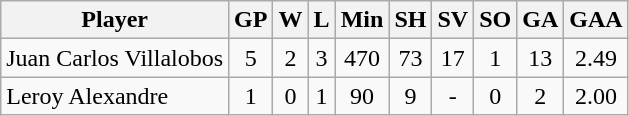<table class="wikitable">
<tr>
<th>Player</th>
<th>GP</th>
<th>W</th>
<th>L</th>
<th>Min</th>
<th>SH</th>
<th>SV</th>
<th>SO</th>
<th>GA</th>
<th>GAA</th>
</tr>
<tr>
<td>Juan Carlos Villalobos</td>
<td align=center>5</td>
<td align=center>2</td>
<td align=center>3</td>
<td align=center>470</td>
<td align=center>73</td>
<td align=center>17</td>
<td align=center>1</td>
<td align=center>13</td>
<td align=center>2.49</td>
</tr>
<tr>
<td>Leroy Alexandre</td>
<td align=center>1</td>
<td align=center>0</td>
<td align=center>1</td>
<td align=center>90</td>
<td align=center>9</td>
<td align=center>-</td>
<td align=center>0</td>
<td align=center>2</td>
<td align=center>2.00</td>
</tr>
</table>
